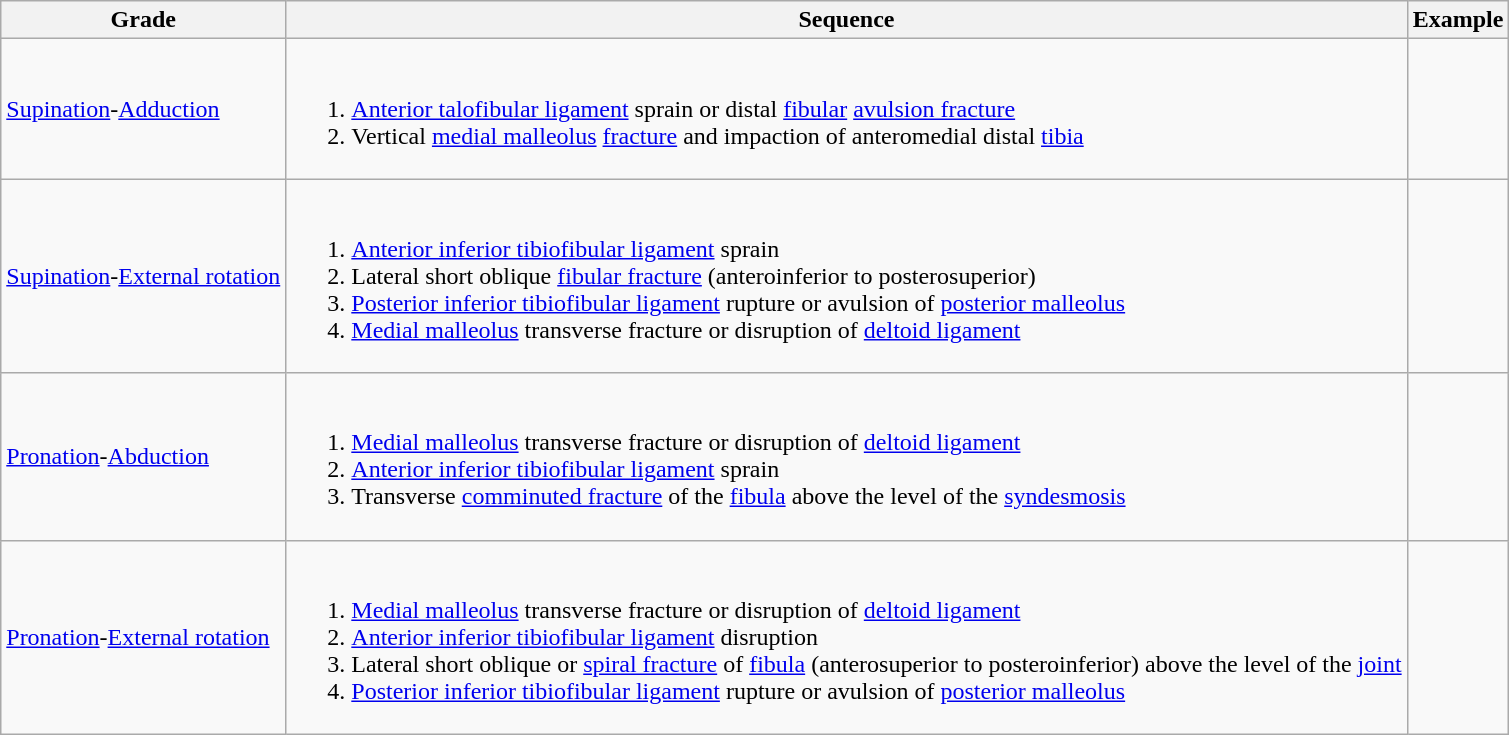<table class="wikitable">
<tr>
<th>Grade</th>
<th>Sequence</th>
<th>Example</th>
</tr>
<tr>
<td><a href='#'>Supination</a>-<a href='#'>Adduction</a></td>
<td><br><ol><li><a href='#'>Anterior talofibular ligament</a> sprain or distal <a href='#'>fibular</a> <a href='#'>avulsion fracture</a></li><li>Vertical <a href='#'>medial malleolus</a> <a href='#'>fracture</a> and impaction of anteromedial distal <a href='#'>tibia</a></li></ol></td>
<td></td>
</tr>
<tr>
<td><a href='#'>Supination</a>-<a href='#'>External rotation</a></td>
<td><br><ol><li><a href='#'>Anterior inferior tibiofibular ligament</a> sprain</li><li>Lateral short oblique <a href='#'>fibular fracture</a> (anteroinferior to posterosuperior)</li><li><a href='#'>Posterior inferior tibiofibular ligament</a> rupture or avulsion of <a href='#'>posterior malleolus</a></li><li><a href='#'>Medial malleolus</a> transverse fracture or disruption of <a href='#'>deltoid ligament</a></li></ol></td>
<td></td>
</tr>
<tr>
<td><a href='#'>Pronation</a>-<a href='#'>Abduction</a></td>
<td><br><ol><li><a href='#'>Medial malleolus</a> transverse fracture or disruption of <a href='#'>deltoid ligament</a></li><li><a href='#'>Anterior inferior tibiofibular ligament</a> sprain</li><li>Transverse <a href='#'>comminuted fracture</a> of the <a href='#'>fibula</a> above the level of the <a href='#'>syndesmosis</a></li></ol></td>
<td></td>
</tr>
<tr>
<td><a href='#'>Pronation</a>-<a href='#'>External rotation</a></td>
<td><br><ol><li><a href='#'>Medial malleolus</a> transverse fracture or disruption of <a href='#'>deltoid ligament</a></li><li><a href='#'>Anterior inferior tibiofibular ligament</a> disruption</li><li>Lateral short oblique or <a href='#'>spiral fracture</a> of <a href='#'>fibula</a> (anterosuperior to posteroinferior) above the level of the <a href='#'>joint</a></li><li><a href='#'>Posterior inferior tibiofibular ligament</a> rupture or avulsion of <a href='#'>posterior malleolus</a></li></ol></td>
<td></td>
</tr>
</table>
